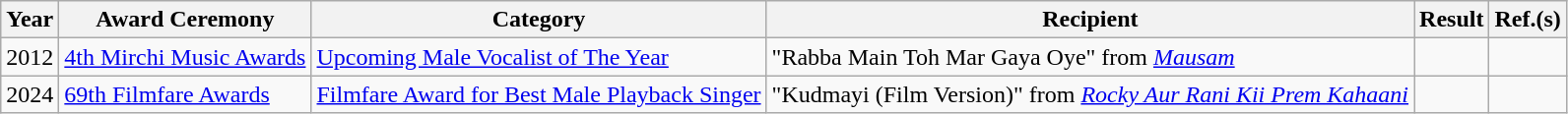<table class="wikitable">
<tr>
<th>Year</th>
<th>Award Ceremony</th>
<th>Category</th>
<th>Recipient</th>
<th>Result</th>
<th>Ref.(s)</th>
</tr>
<tr>
<td>2012</td>
<td><a href='#'>4th Mirchi Music Awards</a></td>
<td><a href='#'>Upcoming Male Vocalist of The Year</a></td>
<td>"Rabba Main Toh Mar Gaya Oye" from <em><a href='#'>Mausam</a></em></td>
<td></td>
<td></td>
</tr>
<tr>
<td>2024</td>
<td><a href='#'>69th Filmfare Awards</a></td>
<td><a href='#'>Filmfare Award for Best Male Playback Singer</a></td>
<td>"Kudmayi (Film Version)" from <em><a href='#'>Rocky Aur Rani Kii Prem Kahaani</a></em></td>
<td></td>
<td></td>
</tr>
</table>
